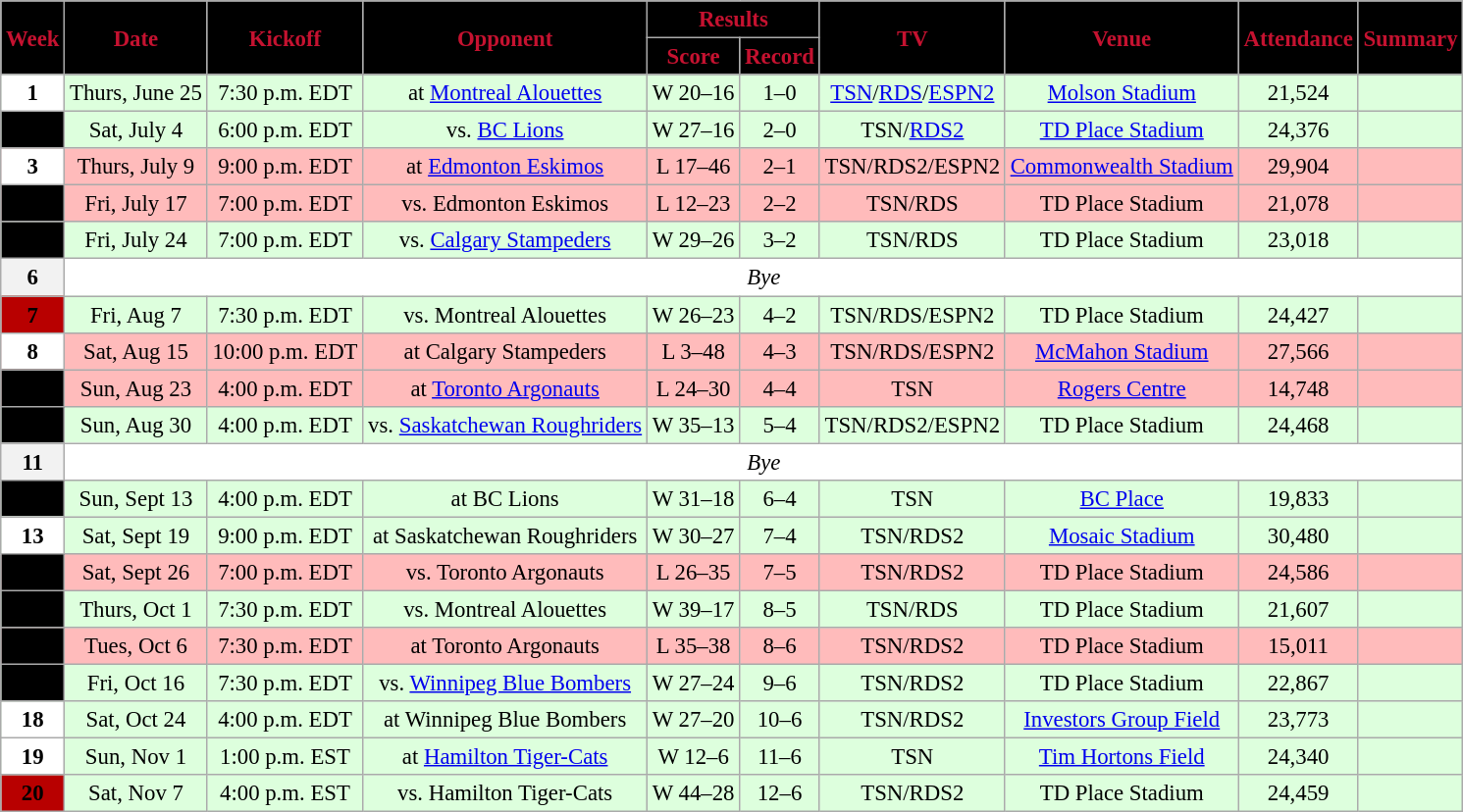<table class="wikitable" style="font-size: 95%;">
<tr>
<th style="background:#000000;color:#C51230;" rowspan=2>Week</th>
<th style="background:#000000;color:#C51230;" rowspan=2>Date</th>
<th style="background:#000000;color:#C51230;" rowspan=2>Kickoff</th>
<th style="background:#000000;color:#C51230;" rowspan=2>Opponent</th>
<th style="background:#000000;color:#C51230;" colspan=2>Results</th>
<th style="background:#000000;color:#C51230;" rowspan=2>TV</th>
<th style="background:#000000;color:#C51230;" rowspan=2>Venue</th>
<th style="background:#000000;color:#C51230;" rowspan=2>Attendance</th>
<th style="background:#000000;color:#C51230;" rowspan=2>Summary</th>
</tr>
<tr>
<th style="background:#000000;color:#C51230;">Score</th>
<th style="background:#000000;color:#C51230;">Record</th>
</tr>
<tr align="center" bgcolor="#ddffdd">
<td style="text-align:center; background:white;"><span><strong>1</strong></span></td>
<td align="center">Thurs, June 25</td>
<td align="center">7:30 p.m. EDT</td>
<td align="center">at <a href='#'>Montreal Alouettes</a></td>
<td align="center">W 20–16</td>
<td align="center">1–0</td>
<td align="center"><a href='#'>TSN</a>/<a href='#'>RDS</a>/<a href='#'>ESPN2</a></td>
<td align="center"><a href='#'>Molson Stadium</a></td>
<td align="center">21,524</td>
<td align="center"></td>
</tr>
<tr align="center" bgcolor="#ddffdd">
<td style="text-align:center; background:black;"><span><strong>2</strong></span></td>
<td align="center">Sat, July 4</td>
<td align="center">6:00 p.m. EDT</td>
<td align="center">vs. <a href='#'>BC Lions</a></td>
<td align="center">W 27–16</td>
<td align="center">2–0</td>
<td align="center">TSN/<a href='#'>RDS2</a></td>
<td align="center"><a href='#'>TD Place Stadium</a></td>
<td align="center">24,376</td>
<td align="center"></td>
</tr>
<tr align="center" bgcolor="#ffbbbb">
<td style="text-align:center; background:white;"><span><strong>3</strong></span></td>
<td align="center">Thurs, July 9</td>
<td align="center">9:00 p.m. EDT</td>
<td align="center">at <a href='#'>Edmonton Eskimos</a></td>
<td align="center">L 17–46</td>
<td align="center">2–1</td>
<td align="center">TSN/RDS2/ESPN2</td>
<td align="center"><a href='#'>Commonwealth Stadium</a></td>
<td align="center">29,904</td>
<td align="center"></td>
</tr>
<tr align="center" bgcolor="#ffbbbb">
<td style="text-align:center; background:black;"><span><strong>4</strong></span></td>
<td align="center">Fri, July 17</td>
<td align="center">7:00 p.m. EDT</td>
<td align="center">vs. Edmonton Eskimos</td>
<td align="center">L 12–23</td>
<td align="center">2–2</td>
<td align="center">TSN/RDS</td>
<td align="center">TD Place Stadium</td>
<td align="center">21,078</td>
<td align="center"></td>
</tr>
<tr align="center" bgcolor="#ddffdd">
<td style="text-align:center; background:black;"><span><strong>5</strong></span></td>
<td align="center">Fri, July 24</td>
<td align="center">7:00 p.m. EDT</td>
<td align="center">vs. <a href='#'>Calgary Stampeders</a></td>
<td align="center">W 29–26 </td>
<td align="center">3–2</td>
<td align="center">TSN/RDS</td>
<td align="center">TD Place Stadium</td>
<td align="center">23,018</td>
<td align="center"></td>
</tr>
<tr align="center" bgcolor="#ffffff">
<th align="center"><strong>6</strong></th>
<td colspan=9 align="center" valign="middle"><em>Bye</em></td>
</tr>
<tr align="center" bgcolor="#ddffdd">
<td style="text-align:center; background:#B80000;"><span><strong>7</strong></span></td>
<td align="center">Fri, Aug 7</td>
<td align="center">7:30 p.m. EDT</td>
<td align="center">vs. Montreal Alouettes</td>
<td align="center">W 26–23</td>
<td align="center">4–2</td>
<td align="center">TSN/RDS/ESPN2</td>
<td align="center">TD Place Stadium</td>
<td align="center">24,427</td>
<td align="center"></td>
</tr>
<tr align="center" bgcolor="#ffbbbb">
<td style="text-align:center; background:white;"><span><strong>8</strong></span></td>
<td align="center">Sat, Aug 15</td>
<td align="center">10:00 p.m. EDT</td>
<td align="center">at Calgary Stampeders</td>
<td align="center">L 3–48</td>
<td align="center">4–3</td>
<td align="center">TSN/RDS/ESPN2</td>
<td align="center"><a href='#'>McMahon Stadium</a></td>
<td align="center">27,566</td>
<td align="center"></td>
</tr>
<tr align="center" bgcolor="#ffbbbb">
<td style="text-align:center; background:black;"><span><strong>9</strong></span></td>
<td align="center">Sun, Aug 23</td>
<td align="center">4:00 p.m. EDT</td>
<td align="center">at <a href='#'>Toronto Argonauts</a></td>
<td align="center">L 24–30</td>
<td align="center">4–4</td>
<td align="center">TSN</td>
<td align="center"><a href='#'>Rogers Centre</a></td>
<td align="center">14,748</td>
<td align="center"></td>
</tr>
<tr align="center" bgcolor="#ddffdd">
<td style="text-align:center; background:black;"><span><strong>10</strong></span></td>
<td align="center">Sun, Aug 30</td>
<td align="center">4:00 p.m. EDT</td>
<td align="center">vs. <a href='#'>Saskatchewan Roughriders</a></td>
<td align="center">W 35–13</td>
<td align="center">5–4</td>
<td align="center">TSN/RDS2/ESPN2</td>
<td align="center">TD Place Stadium</td>
<td align="center">24,468</td>
<td align="center"></td>
</tr>
<tr align="center" bgcolor="#ffffff">
<th align="center"><strong>11</strong></th>
<td colspan=9 align="center" valign="middle"><em>Bye</em></td>
</tr>
<tr align="center" bgcolor="#ddffdd">
<td style="text-align:center; background:black;"><span><strong>12</strong></span></td>
<td align="center">Sun, Sept 13</td>
<td align="center">4:00 p.m. EDT</td>
<td align="center">at BC Lions</td>
<td align="center">W 31–18</td>
<td align="center">6–4</td>
<td align="center">TSN</td>
<td align="center"><a href='#'>BC Place</a></td>
<td align="center">19,833</td>
<td align="center"></td>
</tr>
<tr align="center" bgcolor="#ddffdd">
<td style="text-align:center; background:white;"><span><strong>13</strong></span></td>
<td align="center">Sat, Sept 19</td>
<td align="center">9:00 p.m. EDT</td>
<td align="center">at Saskatchewan Roughriders</td>
<td align="center">W 30–27</td>
<td align="center">7–4</td>
<td align="center">TSN/RDS2</td>
<td align="center"><a href='#'>Mosaic Stadium</a></td>
<td align="center">30,480</td>
<td align="center"></td>
</tr>
<tr align="center" bgcolor="#ffbbbb">
<td style="text-align:center; background:black;"><span><strong>14</strong></span></td>
<td align="center">Sat, Sept 26</td>
<td align="center">7:00 p.m. EDT</td>
<td align="center">vs. Toronto Argonauts</td>
<td align="center">L 26–35</td>
<td align="center">7–5</td>
<td align="center">TSN/RDS2</td>
<td align="center">TD Place Stadium</td>
<td align="center">24,586</td>
<td align="center"></td>
</tr>
<tr align="center" bgcolor="#ddffdd">
<td style="text-align:center; background:black;"><span><strong>15</strong></span></td>
<td align="center">Thurs, Oct 1</td>
<td align="center">7:30 p.m. EDT</td>
<td align="center">vs. Montreal Alouettes</td>
<td align="center">W 39–17</td>
<td align="center">8–5</td>
<td align="center">TSN/RDS</td>
<td align="center">TD Place Stadium</td>
<td align="center">21,607</td>
<td align="center"></td>
</tr>
<tr align="center" bgcolor="#ffbbbb">
<td style="text-align:center; background:black;"><span><strong>16</strong></span></td>
<td align="center">Tues, Oct 6</td>
<td align="center">7:30 p.m. EDT</td>
<td align="center">at Toronto Argonauts</td>
<td align="center">L 35–38</td>
<td align="center">8–6</td>
<td align="center">TSN/RDS2</td>
<td align="center">TD Place Stadium</td>
<td align="center">15,011</td>
<td align="center"></td>
</tr>
<tr align="center" bgcolor="#ddffdd">
<td style="text-align:center; background:black;"><span><strong>17</strong></span></td>
<td align="center">Fri, Oct 16</td>
<td align="center">7:30 p.m. EDT</td>
<td align="center">vs. <a href='#'>Winnipeg Blue Bombers</a></td>
<td align="center">W 27–24</td>
<td align="center">9–6</td>
<td align="center">TSN/RDS2</td>
<td align="center">TD Place Stadium</td>
<td align="center">22,867</td>
<td align="center"></td>
</tr>
<tr align="center" bgcolor="#ddffdd">
<td style="text-align:center; background:white;"><span><strong>18</strong></span></td>
<td align="center">Sat, Oct 24</td>
<td align="center">4:00 p.m. EDT</td>
<td align="center">at Winnipeg Blue Bombers</td>
<td align="center">W 27–20</td>
<td align="center">10–6</td>
<td align="center">TSN/RDS2</td>
<td align="center"><a href='#'>Investors Group Field</a></td>
<td align="center">23,773</td>
<td align="center"></td>
</tr>
<tr align="center" bgcolor="#ddffdd">
<td style="text-align:center; background:white;"><span><strong>19</strong></span></td>
<td align="center">Sun, Nov 1</td>
<td align="center">1:00 p.m. EST</td>
<td align="center">at <a href='#'>Hamilton Tiger-Cats</a></td>
<td align="center">W 12–6</td>
<td align="center">11–6</td>
<td align="center">TSN</td>
<td align="center"><a href='#'>Tim Hortons Field</a></td>
<td align="center">24,340</td>
<td align="center"></td>
</tr>
<tr align="center" bgcolor="#ddffdd">
<td style="text-align:center; background:#B80000;"><span><strong>20</strong></span></td>
<td align="center">Sat, Nov 7</td>
<td align="center">4:00 p.m. EST</td>
<td align="center">vs. Hamilton Tiger-Cats</td>
<td align="center">W 44–28</td>
<td align="center">12–6</td>
<td align="center">TSN/RDS2</td>
<td align="center">TD Place Stadium</td>
<td align="center">24,459</td>
<td align="center"></td>
</tr>
</table>
